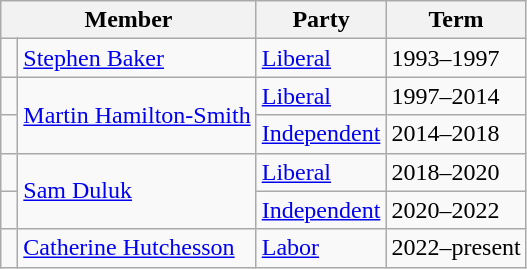<table class="wikitable">
<tr>
<th colspan="2">Member</th>
<th>Party</th>
<th>Term</th>
</tr>
<tr>
<td> </td>
<td><a href='#'>Stephen Baker</a></td>
<td><a href='#'>Liberal</a></td>
<td>1993–1997</td>
</tr>
<tr>
<td> </td>
<td rowspan="2"><a href='#'>Martin Hamilton-Smith</a></td>
<td><a href='#'>Liberal</a></td>
<td>1997–2014</td>
</tr>
<tr>
<td> </td>
<td><a href='#'>Independent</a></td>
<td>2014–2018</td>
</tr>
<tr>
<td> </td>
<td rowspan="2"><a href='#'>Sam Duluk</a></td>
<td><a href='#'>Liberal</a></td>
<td>2018–2020</td>
</tr>
<tr>
<td> </td>
<td><a href='#'>Independent</a></td>
<td>2020–2022</td>
</tr>
<tr>
<td> </td>
<td><a href='#'>Catherine Hutchesson</a></td>
<td><a href='#'>Labor</a></td>
<td>2022–present</td>
</tr>
</table>
